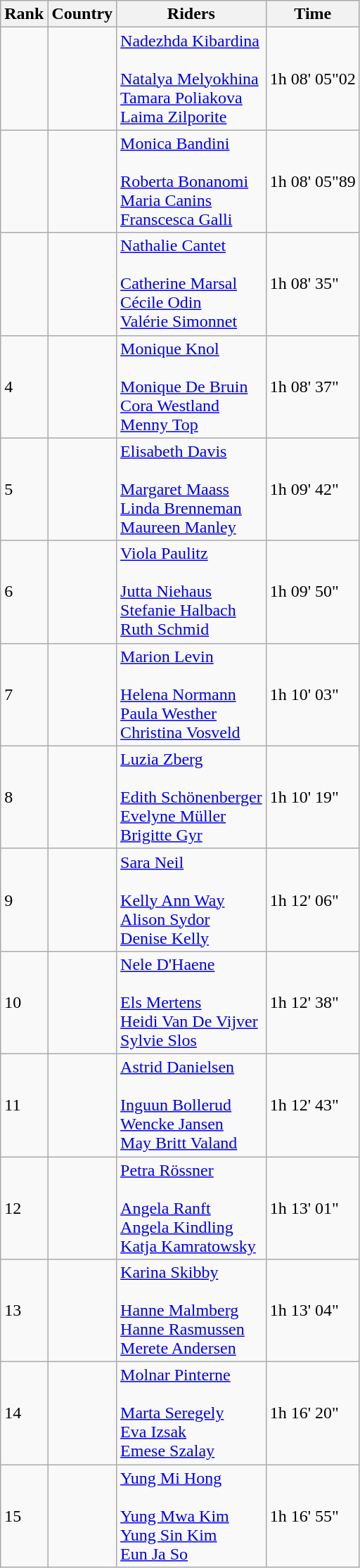<table class="wikitable" text-align:center;">
<tr>
<th>Rank</th>
<th>Country</th>
<th>Riders</th>
<th>Time</th>
</tr>
<tr>
<td></td>
<td align="left"><strong></strong></td>
<td><a href='#'>Nadezhda Kibardina</a><br><br><a href='#'>Natalya Melyokhina</a><br>
<a href='#'>Tamara Poliakova</a><br>
<a href='#'>Laima Zilporite</a></td>
<td>1h 08' 05"02</td>
</tr>
<tr>
<td></td>
<td align="left"><strong></strong></td>
<td><a href='#'>Monica Bandini</a><br><br><a href='#'>Roberta Bonanomi</a><br>
<a href='#'>Maria Canins</a><br>
<a href='#'>Franscesca Galli</a></td>
<td>1h 08' 05"89</td>
</tr>
<tr>
<td></td>
<td align="left"><strong></strong></td>
<td><a href='#'>Nathalie Cantet</a><br><br><a href='#'>Catherine Marsal</a><br>
<a href='#'>Cécile Odin</a><br>
<a href='#'>Valérie Simonnet</a></td>
<td>1h 08' 35"</td>
</tr>
<tr>
<td>4</td>
<td align="left"><strong></strong></td>
<td><a href='#'>Monique Knol</a><br><br><a href='#'>Monique De Bruin</a><br>
<a href='#'>Cora Westland</a><br>
<a href='#'>Menny Top</a></td>
<td>1h 08' 37"</td>
</tr>
<tr>
<td>5</td>
<td align="left"><strong></strong></td>
<td><a href='#'>Elisabeth Davis</a><br><br><a href='#'>Margaret Maass</a><br>
<a href='#'>Linda Brenneman</a><br>
<a href='#'>Maureen Manley</a></td>
<td>1h 09' 42"</td>
</tr>
<tr>
<td>6</td>
<td align="left"><strong></strong></td>
<td><a href='#'>Viola Paulitz</a><br><br><a href='#'>Jutta Niehaus</a><br>
<a href='#'>Stefanie Halbach</a><br>
<a href='#'>Ruth Schmid</a></td>
<td>1h 09' 50"</td>
</tr>
<tr>
<td>7</td>
<td align="left"><strong></strong></td>
<td><a href='#'>Marion Levin</a><br><br><a href='#'>Helena Normann</a><br>
<a href='#'>Paula Westher</a><br>
<a href='#'>Christina Vosveld</a></td>
<td>1h 10' 03"</td>
</tr>
<tr>
<td>8</td>
<td align="left"><strong></strong></td>
<td><a href='#'>Luzia Zberg</a><br><br><a href='#'>Edith Schönenberger</a><br>
<a href='#'>Evelyne Müller</a><br>
<a href='#'>Brigitte Gyr</a></td>
<td>1h 10' 19"</td>
</tr>
<tr>
<td>9</td>
<td align="left"><strong></strong></td>
<td><a href='#'>Sara Neil</a><br><br><a href='#'>Kelly Ann Way</a><br>
<a href='#'>Alison Sydor</a><br>
<a href='#'>Denise Kelly</a></td>
<td>1h 12' 06"</td>
</tr>
<tr>
<td>10</td>
<td align="left"><strong></strong></td>
<td><a href='#'>Nele D'Haene</a><br><br><a href='#'>Els Mertens</a><br>
<a href='#'>Heidi Van De Vijver</a><br>
<a href='#'>Sylvie Slos</a></td>
<td>1h 12' 38"</td>
</tr>
<tr>
<td>11</td>
<td align="left"><strong></strong></td>
<td><a href='#'>Astrid Danielsen</a><br><br><a href='#'>Inguun Bollerud</a><br>
<a href='#'>Wencke Jansen</a><br>
<a href='#'>May Britt Valand</a></td>
<td>1h 12' 43"</td>
</tr>
<tr>
<td>12</td>
<td align="left"><strong></strong></td>
<td><a href='#'>Petra Rössner</a><br><br><a href='#'>Angela Ranft</a><br>
<a href='#'>Angela Kindling</a><br>
<a href='#'>Katja Kamratowsky</a></td>
<td>1h 13' 01"</td>
</tr>
<tr>
<td>13</td>
<td align="left"><strong></strong></td>
<td><a href='#'>Karina Skibby</a><br><br><a href='#'>Hanne Malmberg</a><br>
<a href='#'>Hanne Rasmussen</a><br>
<a href='#'>Merete Andersen</a></td>
<td>1h 13' 04"</td>
</tr>
<tr>
<td>14</td>
<td align="left"><strong></strong></td>
<td><a href='#'>Molnar Pinterne</a><br><br><a href='#'>Marta Seregely</a><br>
<a href='#'>Eva Izsak</a><br>
<a href='#'>Emese Szalay</a></td>
<td>1h 16' 20"</td>
</tr>
<tr>
<td>15</td>
<td align="left"><strong></strong></td>
<td><a href='#'>Yung Mi Hong</a><br><br><a href='#'>Yung Mwa Kim</a><br>
<a href='#'>Yung Sin Kim</a><br>
<a href='#'>Eun Ja So</a></td>
<td>1h 16' 55"</td>
</tr>
</table>
